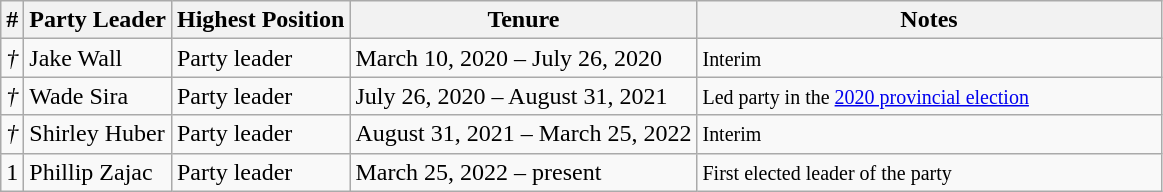<table class="wikitable">
<tr>
<th>#</th>
<th>Party Leader</th>
<th>Highest Position</th>
<th>Tenure</th>
<th style="width: 40%">Notes</th>
</tr>
<tr>
<td><em>†</em></td>
<td>Jake Wall</td>
<td>Party leader</td>
<td>March 10, 2020 – July 26, 2020</td>
<td><small>Interim</small></td>
</tr>
<tr>
<td><em>†</em></td>
<td>Wade Sira</td>
<td>Party leader</td>
<td>July 26, 2020 – August 31, 2021</td>
<td><small>Led party in the <a href='#'>2020 provincial election</a></small></td>
</tr>
<tr>
<td><em>†</em></td>
<td>Shirley Huber</td>
<td>Party leader</td>
<td>August 31, 2021 – March 25, 2022</td>
<td><small>Interim</small></td>
</tr>
<tr>
<td>1</td>
<td>Phillip Zajac</td>
<td>Party leader</td>
<td>March 25, 2022 – present</td>
<td><small>First elected leader of the party</small></td>
</tr>
</table>
